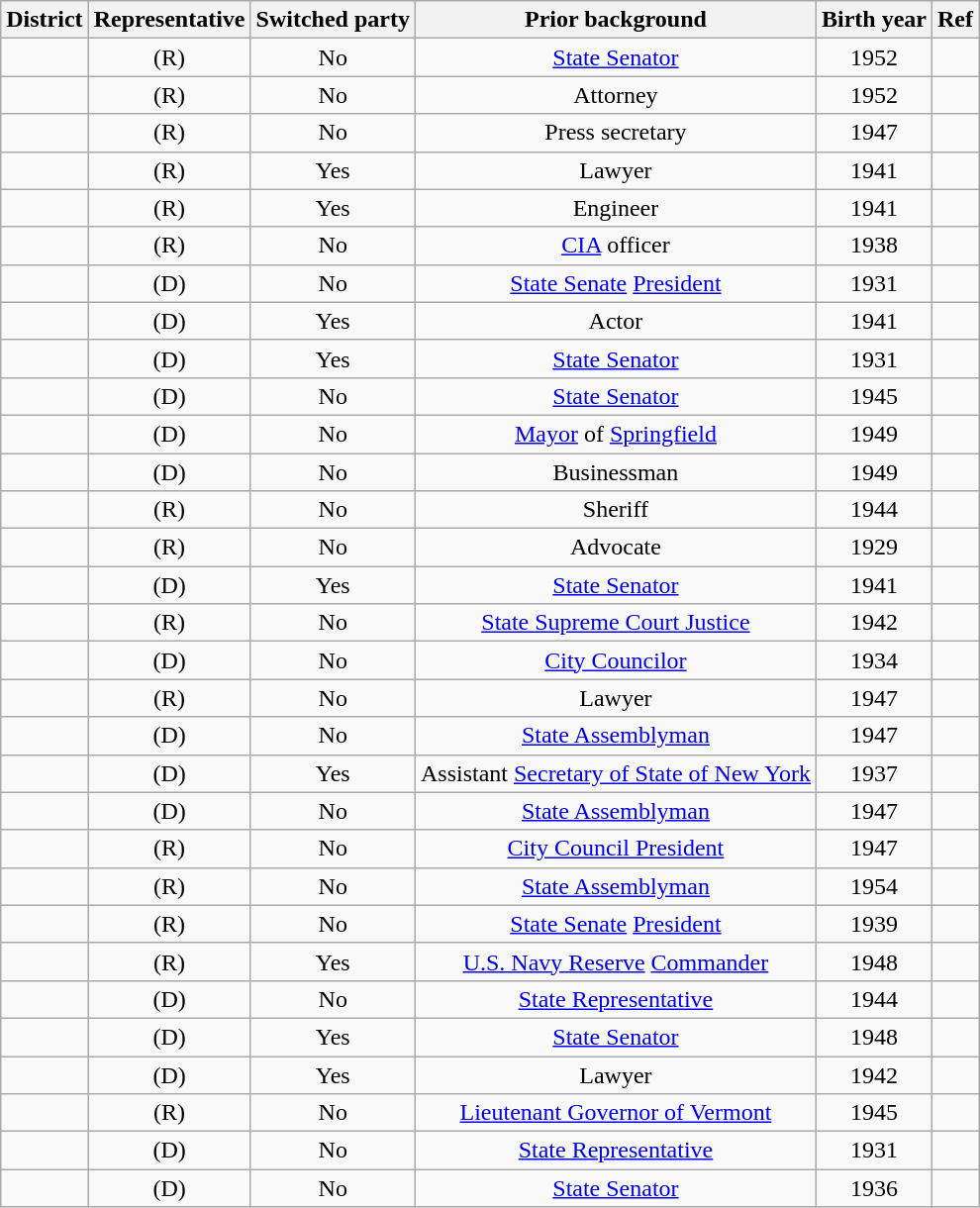<table class="sortable wikitable" style="text-align:center">
<tr>
<th>District</th>
<th>Representative</th>
<th>Switched party</th>
<th>Prior background</th>
<th>Birth year</th>
<th>Ref</th>
</tr>
<tr>
<td></td>
<td> (R)</td>
<td>No</td>
<td><a href='#'>State Senator</a></td>
<td>1952</td>
<td></td>
</tr>
<tr>
<td></td>
<td> (R)</td>
<td>No</td>
<td>Attorney</td>
<td>1952</td>
<td></td>
</tr>
<tr>
<td></td>
<td> (R)</td>
<td>No</td>
<td>Press secretary</td>
<td>1947</td>
<td></td>
</tr>
<tr>
<td></td>
<td> (R)</td>
<td>Yes</td>
<td>Lawyer</td>
<td>1941</td>
<td></td>
</tr>
<tr>
<td></td>
<td> (R)</td>
<td>Yes</td>
<td>Engineer</td>
<td>1941</td>
<td></td>
</tr>
<tr>
<td></td>
<td> (R)</td>
<td>No</td>
<td><a href='#'>CIA</a> officer</td>
<td>1938</td>
<td></td>
</tr>
<tr>
<td></td>
<td> (D)</td>
<td>No</td>
<td><a href='#'>State Senate</a> <a href='#'>President</a></td>
<td>1931</td>
<td></td>
</tr>
<tr>
<td></td>
<td> (D)</td>
<td>Yes</td>
<td>Actor</td>
<td>1941</td>
<td></td>
</tr>
<tr>
<td></td>
<td> (D)</td>
<td>Yes</td>
<td><a href='#'>State Senator</a></td>
<td>1931</td>
<td></td>
</tr>
<tr>
<td></td>
<td> (D)</td>
<td>No</td>
<td><a href='#'>State Senator</a></td>
<td>1945</td>
<td></td>
</tr>
<tr>
<td></td>
<td> (D)</td>
<td>No</td>
<td><a href='#'>Mayor</a> of <a href='#'>Springfield</a></td>
<td>1949</td>
<td></td>
</tr>
<tr>
<td></td>
<td> (D)</td>
<td>No</td>
<td>Businessman</td>
<td>1949</td>
<td></td>
</tr>
<tr>
<td></td>
<td> (R)</td>
<td>No</td>
<td>Sheriff</td>
<td>1944</td>
<td></td>
</tr>
<tr>
<td></td>
<td> (R)</td>
<td>No</td>
<td>Advocate</td>
<td>1929</td>
<td></td>
</tr>
<tr>
<td></td>
<td> (D)</td>
<td>Yes</td>
<td><a href='#'>State Senator</a></td>
<td>1941</td>
<td></td>
</tr>
<tr>
<td></td>
<td> (R)</td>
<td>No</td>
<td><a href='#'>State Supreme Court Justice</a></td>
<td>1942</td>
<td></td>
</tr>
<tr>
<td></td>
<td> (D)</td>
<td>No</td>
<td><a href='#'>City Councilor</a></td>
<td>1934</td>
<td></td>
</tr>
<tr>
<td></td>
<td> (R)</td>
<td>No</td>
<td>Lawyer</td>
<td>1947</td>
<td></td>
</tr>
<tr>
<td></td>
<td> (D)</td>
<td>No</td>
<td><a href='#'>State Assemblyman</a></td>
<td>1947</td>
<td></td>
</tr>
<tr>
<td></td>
<td> (D)</td>
<td>Yes</td>
<td>Assistant <a href='#'>Secretary of State of New York</a></td>
<td>1937</td>
<td></td>
</tr>
<tr>
<td></td>
<td> (D)</td>
<td>No</td>
<td><a href='#'>State Assemblyman</a></td>
<td>1947</td>
<td></td>
</tr>
<tr>
<td></td>
<td> (R)</td>
<td>No</td>
<td><a href='#'>City Council President</a></td>
<td>1947</td>
<td></td>
</tr>
<tr>
<td></td>
<td> (R)</td>
<td>No</td>
<td><a href='#'>State Assemblyman</a></td>
<td>1954</td>
<td></td>
</tr>
<tr>
<td></td>
<td> (R)</td>
<td>No</td>
<td><a href='#'>State Senate</a> <a href='#'>President</a></td>
<td>1939</td>
<td></td>
</tr>
<tr>
<td></td>
<td> (R)</td>
<td>Yes</td>
<td><a href='#'>U.S. Navy Reserve</a> <a href='#'>Commander</a></td>
<td>1948</td>
<td></td>
</tr>
<tr>
<td></td>
<td> (D)</td>
<td>No</td>
<td><a href='#'>State Representative</a></td>
<td>1944</td>
<td></td>
</tr>
<tr>
<td></td>
<td> (D)</td>
<td>Yes</td>
<td><a href='#'>State Senator</a></td>
<td>1948</td>
<td></td>
</tr>
<tr>
<td></td>
<td> (D)</td>
<td>Yes</td>
<td>Lawyer</td>
<td>1942</td>
<td></td>
</tr>
<tr>
<td></td>
<td> (R)</td>
<td>No</td>
<td><a href='#'>Lieutenant Governor of Vermont</a></td>
<td>1945</td>
<td></td>
</tr>
<tr>
<td></td>
<td> (D)</td>
<td>No</td>
<td><a href='#'>State Representative</a></td>
<td>1931</td>
<td></td>
</tr>
<tr>
<td></td>
<td> (D)</td>
<td>No</td>
<td><a href='#'>State Senator</a></td>
<td>1936</td>
<td></td>
</tr>
</table>
